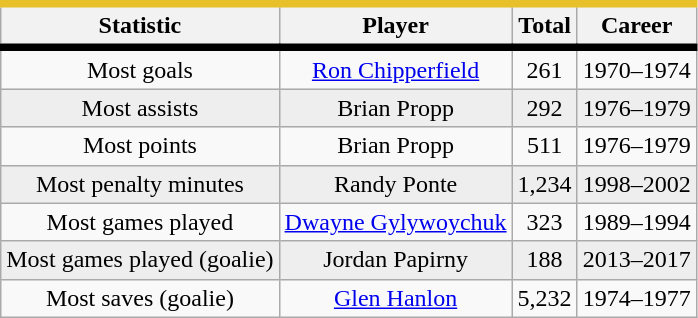<table class="wikitable" style= "text-align: center">
<tr style="border-top:#E7C02A 5px solid; border-bottom:#000000 5px solid;">
<th>Statistic</th>
<th>Player</th>
<th>Total</th>
<th>Career</th>
</tr>
<tr>
<td>Most goals</td>
<td><a href='#'>Ron Chipperfield</a></td>
<td>261</td>
<td>1970–1974</td>
</tr>
<tr align="center" bgcolor="#eeeeee">
<td>Most assists</td>
<td>Brian Propp</td>
<td>292</td>
<td>1976–1979</td>
</tr>
<tr>
<td>Most points</td>
<td>Brian Propp</td>
<td>511</td>
<td>1976–1979</td>
</tr>
<tr align="center" bgcolor="#eeeeee">
<td>Most penalty minutes</td>
<td>Randy Ponte</td>
<td>1,234</td>
<td>1998–2002</td>
</tr>
<tr>
<td>Most games played</td>
<td><a href='#'>Dwayne Gylywoychuk</a></td>
<td>323</td>
<td>1989–1994</td>
</tr>
<tr align="center" bgcolor="#eeeeee">
<td>Most games played (goalie)</td>
<td>Jordan Papirny</td>
<td>188</td>
<td>2013–2017</td>
</tr>
<tr>
<td>Most saves (goalie)</td>
<td><a href='#'>Glen Hanlon</a></td>
<td>5,232</td>
<td>1974–1977</td>
</tr>
</table>
